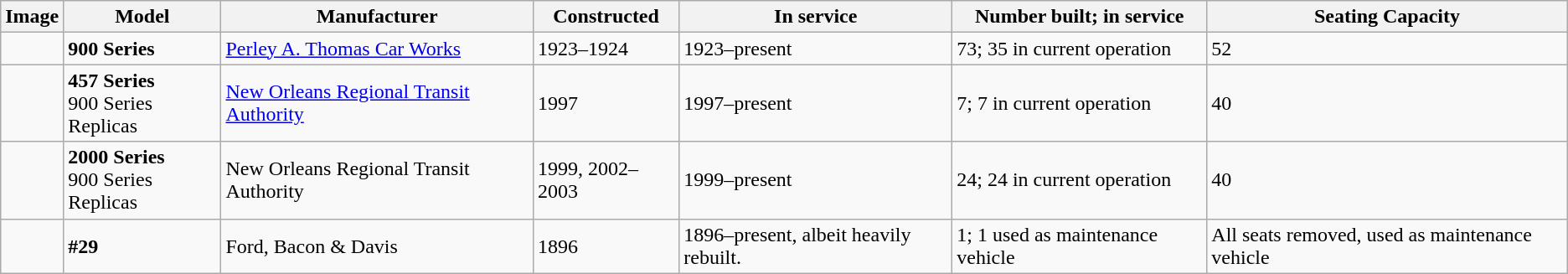<table class="wikitable">
<tr>
<th>Image</th>
<th>Model</th>
<th>Manufacturer</th>
<th>Constructed</th>
<th>In service</th>
<th>Number built; in service</th>
<th>Seating Capacity</th>
</tr>
<tr>
<td></td>
<td><strong>900 Series</strong></td>
<td><a href='#'>Perley A. Thomas Car Works</a></td>
<td>1923–1924</td>
<td>1923–present</td>
<td>73; 35 in current operation</td>
<td>52</td>
</tr>
<tr>
<td></td>
<td><strong>457 Series</strong><br>900 Series Replicas</td>
<td><a href='#'>New Orleans Regional Transit Authority</a></td>
<td>1997</td>
<td>1997–present</td>
<td>7; 7 in current operation</td>
<td>40</td>
</tr>
<tr>
<td></td>
<td><strong>2000 Series</strong><br>900 Series Replicas</td>
<td>New Orleans Regional Transit Authority</td>
<td>1999, 2002–2003</td>
<td>1999–present</td>
<td>24; 24 in current operation</td>
<td>40</td>
</tr>
<tr>
<td></td>
<td><strong>#29</strong></td>
<td>Ford, Bacon & Davis</td>
<td>1896</td>
<td>1896–present, albeit heavily rebuilt.</td>
<td>1; 1 used as maintenance vehicle</td>
<td>All seats removed, used as maintenance vehicle</td>
</tr>
</table>
